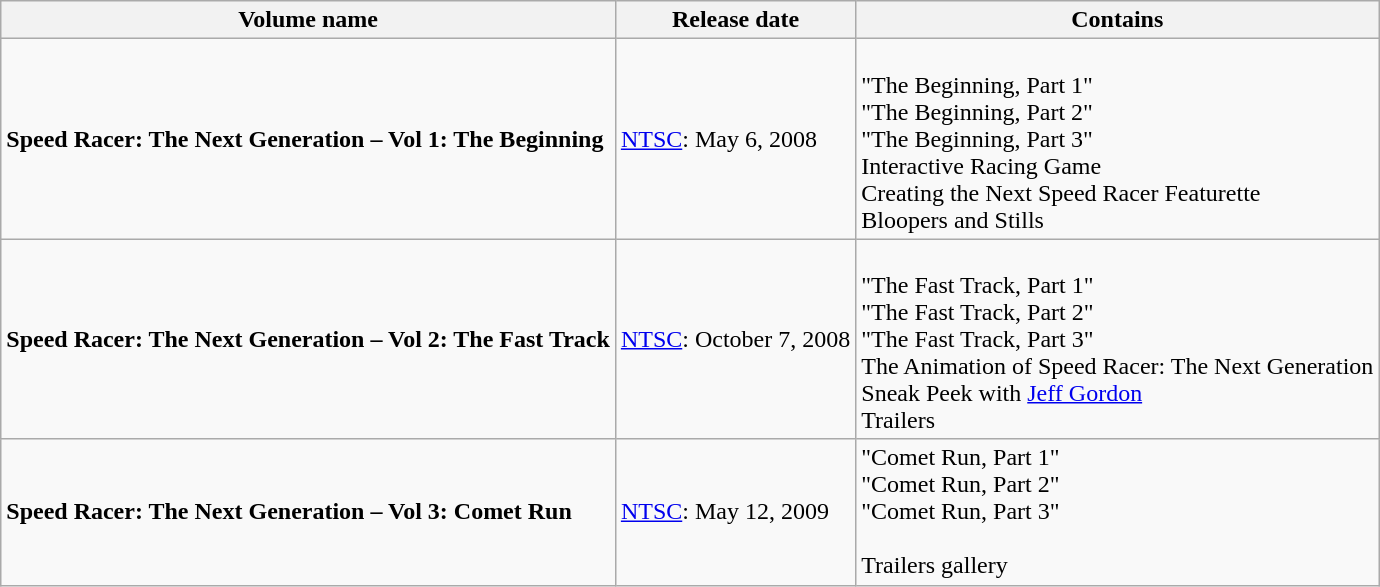<table class="wikitable">
<tr>
<th>Volume name</th>
<th>Release date</th>
<th>Contains</th>
</tr>
<tr>
<td><strong>Speed Racer: The Next Generation – Vol 1: The Beginning</strong></td>
<td><a href='#'>NTSC</a>: May 6, 2008</td>
<td><br>"The Beginning, Part 1"<br>"The Beginning, Part 2"<br>"The Beginning, Part 3"<br>
Interactive Racing Game<br>Creating the Next Speed Racer Featurette<br>Bloopers and Stills</td>
</tr>
<tr>
<td><strong>Speed Racer: The Next Generation – Vol 2: The Fast Track</strong></td>
<td><a href='#'>NTSC</a>: October 7, 2008</td>
<td><br>"The Fast Track, Part 1"<br>"The Fast Track, Part 2"<br>"The Fast Track, Part 3"<br>
The Animation of Speed Racer: The Next Generation<br>Sneak Peek with <a href='#'>Jeff Gordon</a><br>Trailers</td>
</tr>
<tr>
<td><strong>Speed Racer: The Next Generation – Vol 3: Comet Run</strong></td>
<td><a href='#'>NTSC</a>: May 12, 2009</td>
<td>"Comet Run, Part 1"<br>"Comet Run, Part 2"<br>"Comet Run, Part 3"<br><br>Trailers gallery</td>
</tr>
</table>
